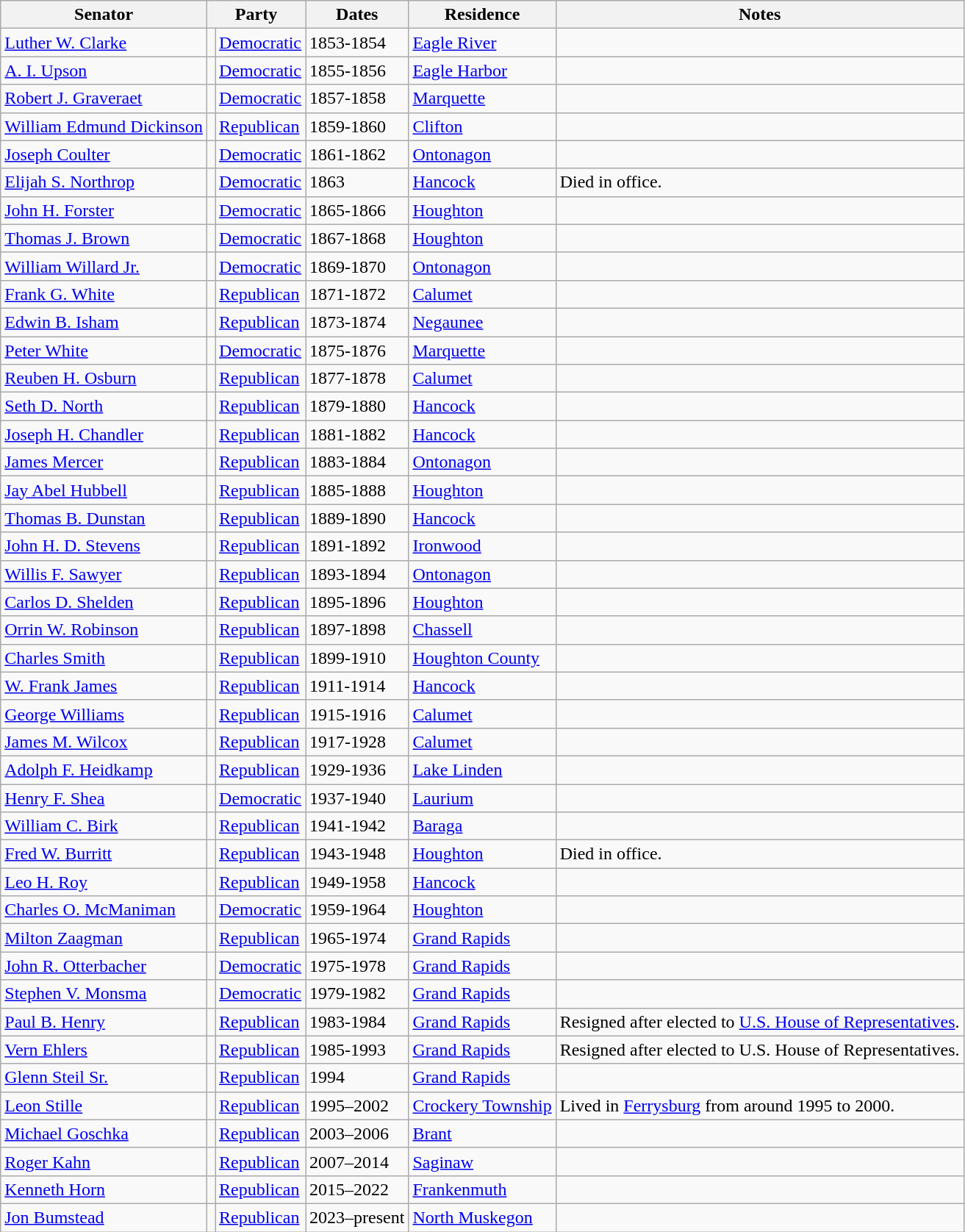<table class=wikitable>
<tr valign=bottom>
<th>Senator</th>
<th colspan="2">Party</th>
<th>Dates</th>
<th>Residence</th>
<th>Notes</th>
</tr>
<tr>
<td><a href='#'>Luther W. Clarke</a></td>
<td bgcolor=></td>
<td><a href='#'>Democratic</a></td>
<td>1853-1854</td>
<td><a href='#'>Eagle River</a></td>
<td></td>
</tr>
<tr>
<td><a href='#'>A. I. Upson</a></td>
<td bgcolor=></td>
<td><a href='#'>Democratic</a></td>
<td>1855-1856</td>
<td><a href='#'>Eagle Harbor</a></td>
<td></td>
</tr>
<tr>
<td><a href='#'>Robert J. Graveraet</a></td>
<td bgcolor=></td>
<td><a href='#'>Democratic</a></td>
<td>1857-1858</td>
<td><a href='#'>Marquette</a></td>
<td></td>
</tr>
<tr>
<td><a href='#'>William Edmund Dickinson</a></td>
<td bgcolor=></td>
<td><a href='#'>Republican</a></td>
<td>1859-1860</td>
<td><a href='#'>Clifton</a></td>
<td></td>
</tr>
<tr>
<td><a href='#'>Joseph Coulter</a></td>
<td bgcolor=></td>
<td><a href='#'>Democratic</a></td>
<td>1861-1862</td>
<td><a href='#'>Ontonagon</a></td>
<td></td>
</tr>
<tr>
<td><a href='#'>Elijah S. Northrop</a></td>
<td bgcolor=></td>
<td><a href='#'>Democratic</a></td>
<td>1863</td>
<td><a href='#'>Hancock</a></td>
<td>Died in office.</td>
</tr>
<tr>
<td><a href='#'>John H. Forster</a></td>
<td bgcolor=></td>
<td><a href='#'>Democratic</a></td>
<td>1865-1866</td>
<td><a href='#'>Houghton</a></td>
<td></td>
</tr>
<tr>
<td><a href='#'>Thomas J. Brown</a></td>
<td bgcolor=></td>
<td><a href='#'>Democratic</a></td>
<td>1867-1868</td>
<td><a href='#'>Houghton</a></td>
<td></td>
</tr>
<tr>
<td><a href='#'>William Willard Jr.</a></td>
<td bgcolor=></td>
<td><a href='#'>Democratic</a></td>
<td>1869-1870</td>
<td><a href='#'>Ontonagon</a></td>
<td></td>
</tr>
<tr>
<td><a href='#'>Frank G. White</a></td>
<td bgcolor=></td>
<td><a href='#'>Republican</a></td>
<td>1871-1872</td>
<td><a href='#'>Calumet</a></td>
<td></td>
</tr>
<tr>
<td><a href='#'>Edwin B. Isham</a></td>
<td bgcolor=></td>
<td><a href='#'>Republican</a></td>
<td>1873-1874</td>
<td><a href='#'>Negaunee</a></td>
<td></td>
</tr>
<tr>
<td><a href='#'>Peter White</a></td>
<td bgcolor=></td>
<td><a href='#'>Democratic</a></td>
<td>1875-1876</td>
<td><a href='#'>Marquette</a></td>
<td></td>
</tr>
<tr>
<td><a href='#'>Reuben H. Osburn</a></td>
<td bgcolor=></td>
<td><a href='#'>Republican</a></td>
<td>1877-1878</td>
<td><a href='#'>Calumet</a></td>
<td></td>
</tr>
<tr>
<td><a href='#'>Seth D. North</a></td>
<td bgcolor=></td>
<td><a href='#'>Republican</a></td>
<td>1879-1880</td>
<td><a href='#'>Hancock</a></td>
<td></td>
</tr>
<tr>
<td><a href='#'>Joseph H. Chandler</a></td>
<td bgcolor=></td>
<td><a href='#'>Republican</a></td>
<td>1881-1882</td>
<td><a href='#'>Hancock</a></td>
<td></td>
</tr>
<tr>
<td><a href='#'>James Mercer</a></td>
<td bgcolor=></td>
<td><a href='#'>Republican</a></td>
<td>1883-1884</td>
<td><a href='#'>Ontonagon</a></td>
<td></td>
</tr>
<tr>
<td><a href='#'>Jay Abel Hubbell</a></td>
<td bgcolor=></td>
<td><a href='#'>Republican</a></td>
<td>1885-1888</td>
<td><a href='#'>Houghton</a></td>
<td></td>
</tr>
<tr>
<td><a href='#'>Thomas B. Dunstan</a></td>
<td bgcolor=></td>
<td><a href='#'>Republican</a></td>
<td>1889-1890</td>
<td><a href='#'>Hancock</a></td>
<td></td>
</tr>
<tr>
<td><a href='#'>John H. D. Stevens</a></td>
<td bgcolor=></td>
<td><a href='#'>Republican</a></td>
<td>1891-1892</td>
<td><a href='#'>Ironwood</a></td>
<td></td>
</tr>
<tr>
<td><a href='#'>Willis F. Sawyer</a></td>
<td bgcolor=></td>
<td><a href='#'>Republican</a></td>
<td>1893-1894</td>
<td><a href='#'>Ontonagon</a></td>
<td></td>
</tr>
<tr>
<td><a href='#'>Carlos D. Shelden</a></td>
<td bgcolor=></td>
<td><a href='#'>Republican</a></td>
<td>1895-1896</td>
<td><a href='#'>Houghton</a></td>
<td></td>
</tr>
<tr>
<td><a href='#'>Orrin W. Robinson</a></td>
<td bgcolor=></td>
<td><a href='#'>Republican</a></td>
<td>1897-1898</td>
<td><a href='#'>Chassell</a></td>
<td></td>
</tr>
<tr>
<td><a href='#'>Charles Smith</a></td>
<td bgcolor=></td>
<td><a href='#'>Republican</a></td>
<td>1899-1910</td>
<td><a href='#'>Houghton County</a></td>
<td></td>
</tr>
<tr>
<td><a href='#'>W. Frank James</a></td>
<td bgcolor=></td>
<td><a href='#'>Republican</a></td>
<td>1911-1914</td>
<td><a href='#'>Hancock</a></td>
<td></td>
</tr>
<tr>
<td><a href='#'>George Williams</a></td>
<td bgcolor=></td>
<td><a href='#'>Republican</a></td>
<td>1915-1916</td>
<td><a href='#'>Calumet</a></td>
<td></td>
</tr>
<tr>
<td><a href='#'>James M. Wilcox</a></td>
<td bgcolor=></td>
<td><a href='#'>Republican</a></td>
<td>1917-1928</td>
<td><a href='#'>Calumet</a></td>
<td></td>
</tr>
<tr>
<td><a href='#'>Adolph F. Heidkamp</a></td>
<td bgcolor=></td>
<td><a href='#'>Republican</a></td>
<td>1929-1936</td>
<td><a href='#'>Lake Linden</a></td>
<td></td>
</tr>
<tr>
<td><a href='#'>Henry F. Shea</a></td>
<td bgcolor=></td>
<td><a href='#'>Democratic</a></td>
<td>1937-1940</td>
<td><a href='#'>Laurium</a></td>
<td></td>
</tr>
<tr>
<td><a href='#'>William C. Birk</a></td>
<td bgcolor=></td>
<td><a href='#'>Republican</a></td>
<td>1941-1942</td>
<td><a href='#'>Baraga</a></td>
<td></td>
</tr>
<tr>
<td><a href='#'>Fred W. Burritt</a></td>
<td bgcolor=></td>
<td><a href='#'>Republican</a></td>
<td>1943-1948</td>
<td><a href='#'>Houghton</a></td>
<td>Died in office.</td>
</tr>
<tr>
<td><a href='#'>Leo H. Roy</a></td>
<td bgcolor=></td>
<td><a href='#'>Republican</a></td>
<td>1949-1958</td>
<td><a href='#'>Hancock</a></td>
<td></td>
</tr>
<tr>
<td><a href='#'>Charles O. McManiman</a></td>
<td bgcolor=></td>
<td><a href='#'>Democratic</a></td>
<td>1959-1964</td>
<td><a href='#'>Houghton</a></td>
<td></td>
</tr>
<tr>
<td><a href='#'>Milton Zaagman</a></td>
<td bgcolor=></td>
<td><a href='#'>Republican</a></td>
<td>1965-1974</td>
<td><a href='#'>Grand Rapids</a></td>
<td></td>
</tr>
<tr>
<td><a href='#'>John R. Otterbacher</a></td>
<td bgcolor=></td>
<td><a href='#'>Democratic</a></td>
<td>1975-1978</td>
<td><a href='#'>Grand Rapids</a></td>
<td></td>
</tr>
<tr>
<td><a href='#'>Stephen V. Monsma</a></td>
<td bgcolor=></td>
<td><a href='#'>Democratic</a></td>
<td>1979-1982</td>
<td><a href='#'>Grand Rapids</a></td>
<td></td>
</tr>
<tr>
<td><a href='#'>Paul B. Henry</a></td>
<td bgcolor=></td>
<td><a href='#'>Republican</a></td>
<td>1983-1984</td>
<td><a href='#'>Grand Rapids</a></td>
<td>Resigned after elected to <a href='#'>U.S. House of Representatives</a>.</td>
</tr>
<tr>
<td><a href='#'>Vern Ehlers</a></td>
<td bgcolor=></td>
<td><a href='#'>Republican</a></td>
<td>1985-1993</td>
<td><a href='#'>Grand Rapids</a></td>
<td>Resigned after elected to U.S. House of Representatives.</td>
</tr>
<tr>
<td><a href='#'>Glenn Steil Sr.</a></td>
<td bgcolor=></td>
<td><a href='#'>Republican</a></td>
<td>1994</td>
<td><a href='#'>Grand Rapids</a></td>
<td></td>
</tr>
<tr>
<td><a href='#'>Leon Stille</a></td>
<td bgcolor=></td>
<td><a href='#'>Republican</a></td>
<td>1995–2002</td>
<td><a href='#'>Crockery Township</a></td>
<td>Lived in <a href='#'>Ferrysburg</a> from around 1995 to 2000.</td>
</tr>
<tr>
<td><a href='#'>Michael Goschka</a></td>
<td bgcolor=></td>
<td><a href='#'>Republican</a></td>
<td>2003–2006</td>
<td><a href='#'>Brant</a></td>
<td></td>
</tr>
<tr>
<td><a href='#'>Roger Kahn</a></td>
<td bgcolor=></td>
<td><a href='#'>Republican</a></td>
<td>2007–2014</td>
<td><a href='#'>Saginaw</a></td>
<td></td>
</tr>
<tr>
<td><a href='#'>Kenneth Horn</a></td>
<td bgcolor=></td>
<td><a href='#'>Republican</a></td>
<td>2015–2022</td>
<td><a href='#'>Frankenmuth</a></td>
<td></td>
</tr>
<tr>
<td><a href='#'>Jon Bumstead</a></td>
<td bgcolor=></td>
<td><a href='#'>Republican</a></td>
<td>2023–present</td>
<td><a href='#'>North Muskegon</a></td>
<td></td>
</tr>
</table>
